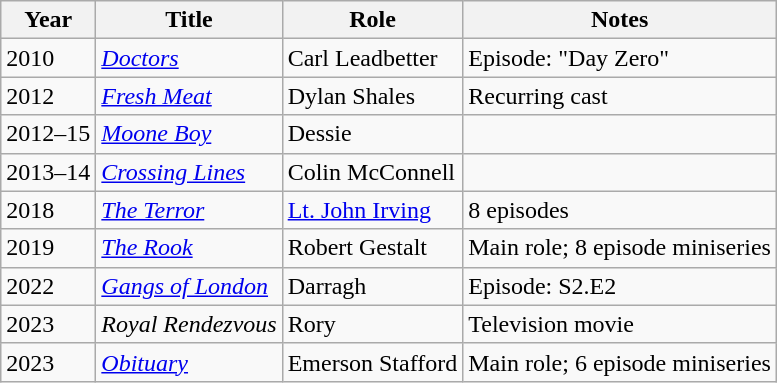<table class="wikitable sortable">
<tr>
<th>Year</th>
<th>Title</th>
<th>Role</th>
<th class="unsortable">Notes</th>
</tr>
<tr>
<td>2010</td>
<td><em><a href='#'>Doctors</a></em></td>
<td>Carl Leadbetter</td>
<td>Episode: "Day Zero"</td>
</tr>
<tr>
<td>2012</td>
<td><em><a href='#'>Fresh Meat</a></em></td>
<td>Dylan Shales</td>
<td>Recurring cast</td>
</tr>
<tr>
<td>2012–15</td>
<td><em><a href='#'>Moone Boy</a></em></td>
<td>Dessie</td>
<td></td>
</tr>
<tr>
<td>2013–14</td>
<td><em><a href='#'>Crossing Lines</a></em></td>
<td>Colin McConnell</td>
<td></td>
</tr>
<tr>
<td>2018</td>
<td><em><a href='#'>The Terror</a></em></td>
<td><a href='#'>Lt. John Irving</a></td>
<td>8 episodes</td>
</tr>
<tr>
<td>2019</td>
<td><em><a href='#'>The Rook</a></em></td>
<td>Robert Gestalt</td>
<td>Main role; 8 episode miniseries</td>
</tr>
<tr>
<td>2022</td>
<td><em><a href='#'>Gangs of London</a></em></td>
<td>Darragh</td>
<td>Episode: S2.E2</td>
</tr>
<tr>
<td>2023</td>
<td><em>Royal Rendezvous</em></td>
<td>Rory</td>
<td>Television movie</td>
</tr>
<tr>
<td>2023</td>
<td><em><a href='#'>Obituary</a></em></td>
<td>Emerson Stafford</td>
<td>Main role; 6 episode miniseries</td>
</tr>
</table>
